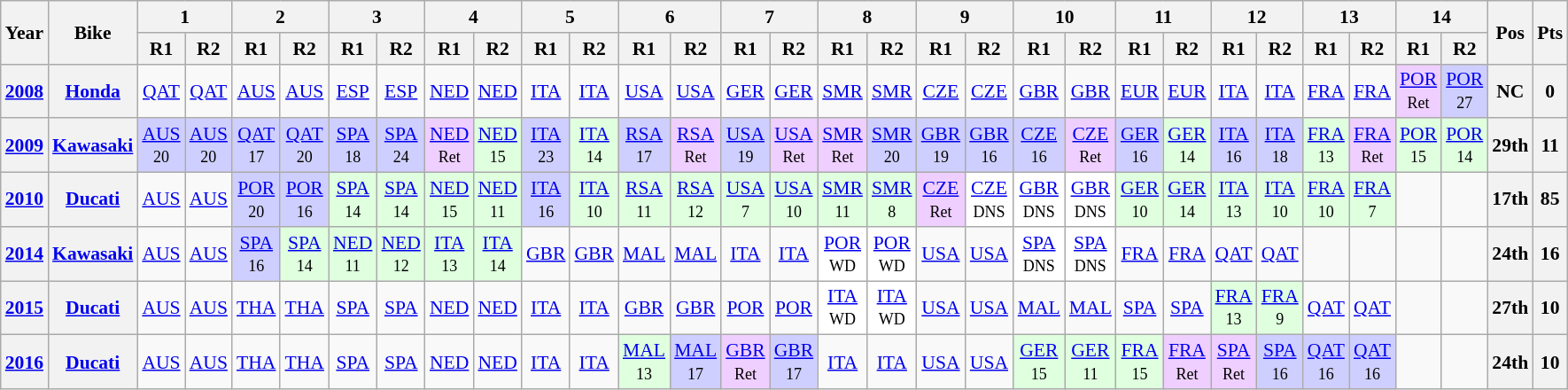<table class="wikitable" style="text-align:center; font-size:90%">
<tr>
<th valign="middle" rowspan=2>Year</th>
<th valign="middle" rowspan=2>Bike</th>
<th colspan=2>1</th>
<th colspan=2>2</th>
<th colspan=2>3</th>
<th colspan=2>4</th>
<th colspan=2>5</th>
<th colspan=2>6</th>
<th colspan=2>7</th>
<th colspan=2>8</th>
<th colspan=2>9</th>
<th colspan=2>10</th>
<th colspan=2>11</th>
<th colspan=2>12</th>
<th colspan=2>13</th>
<th colspan=2>14</th>
<th rowspan=2>Pos</th>
<th rowspan=2>Pts</th>
</tr>
<tr>
<th>R1</th>
<th>R2</th>
<th>R1</th>
<th>R2</th>
<th>R1</th>
<th>R2</th>
<th>R1</th>
<th>R2</th>
<th>R1</th>
<th>R2</th>
<th>R1</th>
<th>R2</th>
<th>R1</th>
<th>R2</th>
<th>R1</th>
<th>R2</th>
<th>R1</th>
<th>R2</th>
<th>R1</th>
<th>R2</th>
<th>R1</th>
<th>R2</th>
<th>R1</th>
<th>R2</th>
<th>R1</th>
<th>R2</th>
<th>R1</th>
<th>R2</th>
</tr>
<tr>
<th><a href='#'>2008</a></th>
<th><a href='#'>Honda</a></th>
<td><a href='#'>QAT</a></td>
<td><a href='#'>QAT</a></td>
<td><a href='#'>AUS</a></td>
<td><a href='#'>AUS</a></td>
<td><a href='#'>ESP</a></td>
<td><a href='#'>ESP</a></td>
<td><a href='#'>NED</a></td>
<td><a href='#'>NED</a></td>
<td><a href='#'>ITA</a></td>
<td><a href='#'>ITA</a></td>
<td><a href='#'>USA</a></td>
<td><a href='#'>USA</a></td>
<td><a href='#'>GER</a></td>
<td><a href='#'>GER</a></td>
<td><a href='#'>SMR</a></td>
<td><a href='#'>SMR</a></td>
<td><a href='#'>CZE</a></td>
<td><a href='#'>CZE</a></td>
<td><a href='#'>GBR</a></td>
<td><a href='#'>GBR</a></td>
<td><a href='#'>EUR</a></td>
<td><a href='#'>EUR</a></td>
<td><a href='#'>ITA</a></td>
<td><a href='#'>ITA</a></td>
<td><a href='#'>FRA</a></td>
<td><a href='#'>FRA</a></td>
<td style="background:#EFCFFF;"><a href='#'>POR</a><br><small>Ret</small></td>
<td style="background:#CFCFFF;"><a href='#'>POR</a><br><small>27</small></td>
<th>NC</th>
<th>0</th>
</tr>
<tr>
<th><a href='#'>2009</a></th>
<th><a href='#'>Kawasaki</a></th>
<td style="background:#CFCFFF;"><a href='#'>AUS</a><br><small>20</small></td>
<td style="background:#CFCFFF;"><a href='#'>AUS</a><br><small>20</small></td>
<td style="background:#CFCFFF;"><a href='#'>QAT</a><br><small>17</small></td>
<td style="background:#CFCFFF;"><a href='#'>QAT</a><br><small>20</small></td>
<td style="background:#CFCFFF;"><a href='#'>SPA</a><br><small>18</small></td>
<td style="background:#CFCFFF;"><a href='#'>SPA</a><br><small>24</small></td>
<td style="background:#EFCFFF;"><a href='#'>NED</a><br><small>Ret</small></td>
<td style="background:#DFFFDF;"><a href='#'>NED</a><br><small>15</small></td>
<td style="background:#CFCFFF;"><a href='#'>ITA</a><br><small>23</small></td>
<td style="background:#DFFFDF;"><a href='#'>ITA</a><br><small>14</small></td>
<td style="background:#CFCFFF;"><a href='#'>RSA</a><br><small>17</small></td>
<td style="background:#EFCFFF;"><a href='#'>RSA</a><br><small>Ret</small></td>
<td style="background:#CFCFFF;"><a href='#'>USA</a><br><small>19</small></td>
<td style="background:#EFCFFF;"><a href='#'>USA</a><br><small>Ret</small></td>
<td style="background:#EFCFFF;"><a href='#'>SMR</a><br><small>Ret</small></td>
<td style="background:#CFCFFF;"><a href='#'>SMR</a><br><small>20</small></td>
<td style="background:#CFCFFF;"><a href='#'>GBR</a><br><small>19</small></td>
<td style="background:#CFCFFF;"><a href='#'>GBR</a><br><small>16</small></td>
<td style="background:#CFCFFF;"><a href='#'>CZE</a><br><small>16</small></td>
<td style="background:#EFCFFF;"><a href='#'>CZE</a><br><small>Ret</small></td>
<td style="background:#CFCFFF;"><a href='#'>GER</a><br><small>16</small></td>
<td style="background:#DFFFDF;"><a href='#'>GER</a><br><small>14</small></td>
<td style="background:#CFCFFF;"><a href='#'>ITA</a><br><small>16</small></td>
<td style="background:#CFCFFF;"><a href='#'>ITA</a><br><small>18</small></td>
<td style="background:#DFFFDF;"><a href='#'>FRA</a><br><small>13</small></td>
<td style="background:#EFCFFF;"><a href='#'>FRA</a><br><small>Ret</small></td>
<td style="background:#DFFFDF;"><a href='#'>POR</a><br><small>15</small></td>
<td style="background:#DFFFDF;"><a href='#'>POR</a><br><small>14</small></td>
<th>29th</th>
<th>11</th>
</tr>
<tr>
<th><a href='#'>2010</a></th>
<th><a href='#'>Ducati</a></th>
<td><a href='#'>AUS</a></td>
<td><a href='#'>AUS</a></td>
<td style="background:#CFCFFF;"><a href='#'>POR</a><br><small>20</small></td>
<td style="background:#CFCFFF;"><a href='#'>POR</a><br><small>16</small></td>
<td style="background:#DFFFDF;"><a href='#'>SPA</a><br><small>14</small></td>
<td style="background:#DFFFDF;"><a href='#'>SPA</a><br><small>14</small></td>
<td style="background:#DFFFDF;"><a href='#'>NED</a><br><small>15</small></td>
<td style="background:#DFFFDF;"><a href='#'>NED</a><br><small>11</small></td>
<td style="background:#CFCFFF;"><a href='#'>ITA</a><br><small>16</small></td>
<td style="background:#DFFFDF;"><a href='#'>ITA</a><br><small>10</small></td>
<td style="background:#DFFFDF;"><a href='#'>RSA</a><br><small>11</small></td>
<td style="background:#DFFFDF;"><a href='#'>RSA</a><br><small>12</small></td>
<td style="background:#DFFFDF;"><a href='#'>USA</a><br><small>7</small></td>
<td style="background:#DFFFDF;"><a href='#'>USA</a><br><small>10</small></td>
<td style="background:#DFFFDF;"><a href='#'>SMR</a><br><small>11</small></td>
<td style="background:#DFFFDF;"><a href='#'>SMR</a><br><small>8</small></td>
<td style="background:#EFCFFF;"><a href='#'>CZE</a><br><small>Ret</small></td>
<td style="background:#FFFFFF;"><a href='#'>CZE</a><br><small>DNS</small></td>
<td style="background:#FFFFFF;"><a href='#'>GBR</a><br><small>DNS</small></td>
<td style="background:#FFFFFF;"><a href='#'>GBR</a><br><small>DNS</small></td>
<td style="background:#DFFFDF;"><a href='#'>GER</a><br><small>10</small></td>
<td style="background:#DFFFDF;"><a href='#'>GER</a><br><small>14</small></td>
<td style="background:#DFFFDF;"><a href='#'>ITA</a><br><small>13</small></td>
<td style="background:#DFFFDF;"><a href='#'>ITA</a><br><small>10</small></td>
<td style="background:#DFFFDF;"><a href='#'>FRA</a><br><small>10</small></td>
<td style="background:#DFFFDF;"><a href='#'>FRA</a><br><small>7</small></td>
<td></td>
<td></td>
<th>17th</th>
<th>85</th>
</tr>
<tr>
<th><a href='#'>2014</a></th>
<th><a href='#'>Kawasaki</a></th>
<td><a href='#'>AUS</a></td>
<td><a href='#'>AUS</a></td>
<td style="background:#CFCFFF;"><a href='#'>SPA</a><br><small>16</small></td>
<td style="background:#DFFFDF;"><a href='#'>SPA</a><br><small>14</small></td>
<td style="background:#DFFFDF;"><a href='#'>NED</a><br><small>11</small></td>
<td style="background:#DFFFDF;"><a href='#'>NED</a><br><small>12</small></td>
<td style="background:#DFFFDF;"><a href='#'>ITA</a><br><small>13</small></td>
<td style="background:#DFFFDF;"><a href='#'>ITA</a><br><small>14</small></td>
<td><a href='#'>GBR</a></td>
<td><a href='#'>GBR</a></td>
<td><a href='#'>MAL</a></td>
<td><a href='#'>MAL</a></td>
<td><a href='#'>ITA</a></td>
<td><a href='#'>ITA</a></td>
<td style="background:#FFFFFF;"><a href='#'>POR</a><br><small>WD</small></td>
<td style="background:#FFFFFF;"><a href='#'>POR</a><br><small>WD</small></td>
<td><a href='#'>USA</a></td>
<td><a href='#'>USA</a></td>
<td style="background:#FFFFFF;"><a href='#'>SPA</a><br><small>DNS</small></td>
<td style="background:#FFFFFF;"><a href='#'>SPA</a><br><small>DNS</small></td>
<td><a href='#'>FRA</a></td>
<td><a href='#'>FRA</a></td>
<td><a href='#'>QAT</a></td>
<td><a href='#'>QAT</a></td>
<td></td>
<td></td>
<td></td>
<td></td>
<th>24th</th>
<th>16</th>
</tr>
<tr>
<th><a href='#'>2015</a></th>
<th><a href='#'>Ducati</a></th>
<td><a href='#'>AUS</a></td>
<td><a href='#'>AUS</a></td>
<td><a href='#'>THA</a></td>
<td><a href='#'>THA</a></td>
<td><a href='#'>SPA</a></td>
<td><a href='#'>SPA</a></td>
<td><a href='#'>NED</a></td>
<td><a href='#'>NED</a></td>
<td><a href='#'>ITA</a></td>
<td><a href='#'>ITA</a></td>
<td><a href='#'>GBR</a></td>
<td><a href='#'>GBR</a></td>
<td><a href='#'>POR</a></td>
<td><a href='#'>POR</a></td>
<td style="background:#FFFFFF;"><a href='#'>ITA</a><br><small>WD</small></td>
<td style="background:#FFFFFF;"><a href='#'>ITA</a><br><small>WD</small></td>
<td><a href='#'>USA</a></td>
<td><a href='#'>USA</a></td>
<td><a href='#'>MAL</a></td>
<td><a href='#'>MAL</a></td>
<td><a href='#'>SPA</a></td>
<td><a href='#'>SPA</a></td>
<td style="background:#DFFFDF;"><a href='#'>FRA</a><br><small>13</small></td>
<td style="background:#DFFFDF;"><a href='#'>FRA</a><br><small>9</small></td>
<td><a href='#'>QAT</a></td>
<td><a href='#'>QAT</a></td>
<td></td>
<td></td>
<th>27th</th>
<th>10</th>
</tr>
<tr>
<th><a href='#'>2016</a></th>
<th><a href='#'>Ducati</a></th>
<td><a href='#'>AUS</a></td>
<td><a href='#'>AUS</a></td>
<td><a href='#'>THA</a></td>
<td><a href='#'>THA</a></td>
<td><a href='#'>SPA</a></td>
<td><a href='#'>SPA</a></td>
<td><a href='#'>NED</a></td>
<td><a href='#'>NED</a></td>
<td><a href='#'>ITA</a></td>
<td><a href='#'>ITA</a></td>
<td style="background:#dfffdf;"><a href='#'>MAL</a><br><small>13</small></td>
<td style="background:#cfcfff;"><a href='#'>MAL</a><br><small>17</small></td>
<td style="background:#efcfff;"><a href='#'>GBR</a><br><small>Ret</small></td>
<td style="background:#cfcfff;"><a href='#'>GBR</a><br><small>17</small></td>
<td><a href='#'>ITA</a></td>
<td><a href='#'>ITA</a></td>
<td><a href='#'>USA</a></td>
<td><a href='#'>USA</a></td>
<td style="background:#dfffdf;"><a href='#'>GER</a><br><small>15</small></td>
<td style="background:#dfffdf;"><a href='#'>GER</a><br><small>11</small></td>
<td style="background:#dfffdf;"><a href='#'>FRA</a><br><small>15</small></td>
<td style="background:#efcfff;"><a href='#'>FRA</a><br><small>Ret</small></td>
<td style="background:#efcfff;"><a href='#'>SPA</a><br><small>Ret</small></td>
<td style="background:#cfcfff;"><a href='#'>SPA</a><br><small>16</small></td>
<td style="background:#cfcfff;"><a href='#'>QAT</a><br><small>16</small></td>
<td style="background:#cfcfff;"><a href='#'>QAT</a><br><small>16</small></td>
<td></td>
<td></td>
<th>24th</th>
<th>10</th>
</tr>
</table>
